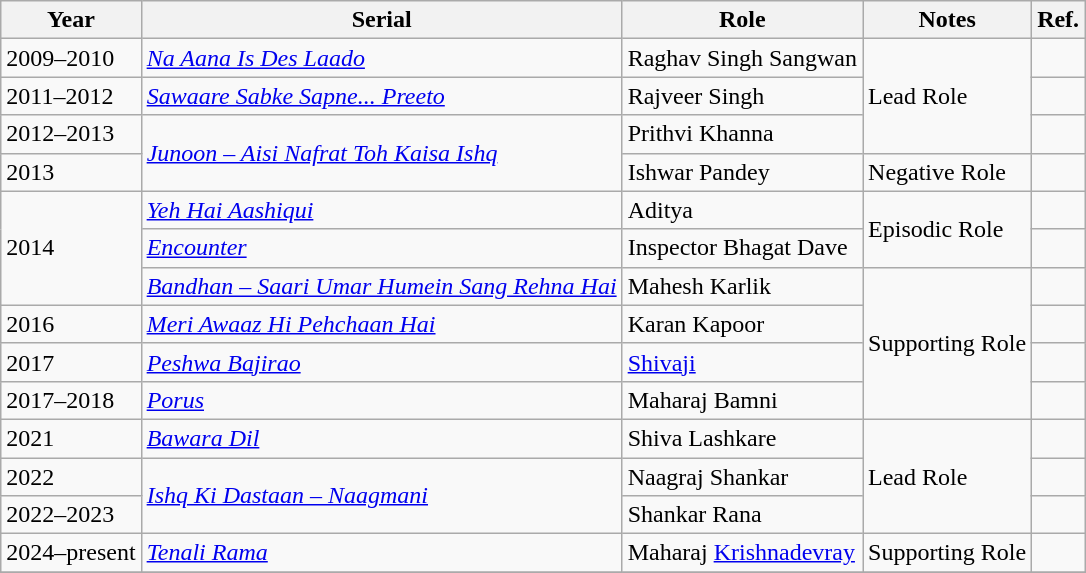<table class="wikitable sortable">
<tr>
<th>Year</th>
<th>Serial</th>
<th>Role</th>
<th>Notes</th>
<th>Ref.</th>
</tr>
<tr>
<td>2009–2010</td>
<td><em><a href='#'>Na Aana Is Des Laado</a></em></td>
<td>Raghav Singh Sangwan</td>
<td rowspan = "3">Lead Role</td>
<td></td>
</tr>
<tr>
<td>2011–2012</td>
<td><em><a href='#'>Sawaare Sabke Sapne... Preeto</a></em></td>
<td>Rajveer Singh</td>
<td></td>
</tr>
<tr>
<td>2012–2013</td>
<td rowspan = "2"><em><a href='#'>Junoon – Aisi Nafrat Toh Kaisa Ishq</a></em></td>
<td>Prithvi Khanna</td>
<td></td>
</tr>
<tr>
<td>2013</td>
<td>Ishwar Pandey</td>
<td>Negative Role</td>
<td></td>
</tr>
<tr>
<td rowspan = "3">2014</td>
<td><em><a href='#'>Yeh Hai Aashiqui</a></em></td>
<td>Aditya</td>
<td rowspan = "2">Episodic Role</td>
<td></td>
</tr>
<tr>
<td><em><a href='#'>Encounter</a></em></td>
<td>Inspector Bhagat Dave</td>
<td></td>
</tr>
<tr>
<td><em><a href='#'>Bandhan – Saari Umar Humein Sang Rehna Hai</a></em></td>
<td>Mahesh Karlik</td>
<td rowspan = "4">Supporting Role</td>
<td></td>
</tr>
<tr>
<td>2016</td>
<td><em><a href='#'>Meri Awaaz Hi Pehchaan Hai</a></em></td>
<td>Karan Kapoor</td>
<td></td>
</tr>
<tr>
<td>2017</td>
<td><em><a href='#'>Peshwa Bajirao</a></em></td>
<td><a href='#'>Shivaji</a></td>
<td></td>
</tr>
<tr>
<td>2017–2018</td>
<td><em><a href='#'>Porus</a></em></td>
<td>Maharaj Bamni</td>
<td></td>
</tr>
<tr>
<td>2021</td>
<td><em><a href='#'>Bawara Dil</a></em></td>
<td>Shiva Lashkare</td>
<td rowspan = "3">Lead Role</td>
<td></td>
</tr>
<tr>
<td>2022</td>
<td rowspan = "2"><em><a href='#'>Ishq Ki Dastaan – Naagmani</a></em></td>
<td>Naagraj Shankar</td>
<td></td>
</tr>
<tr>
<td>2022–2023</td>
<td>Shankar Rana</td>
<td></td>
</tr>
<tr>
<td>2024–present</td>
<td><em><a href='#'> Tenali Rama</a></em></td>
<td>Maharaj <a href='#'> Krishnadevray</a></td>
<td>Supporting Role</td>
<td></td>
</tr>
<tr>
</tr>
</table>
